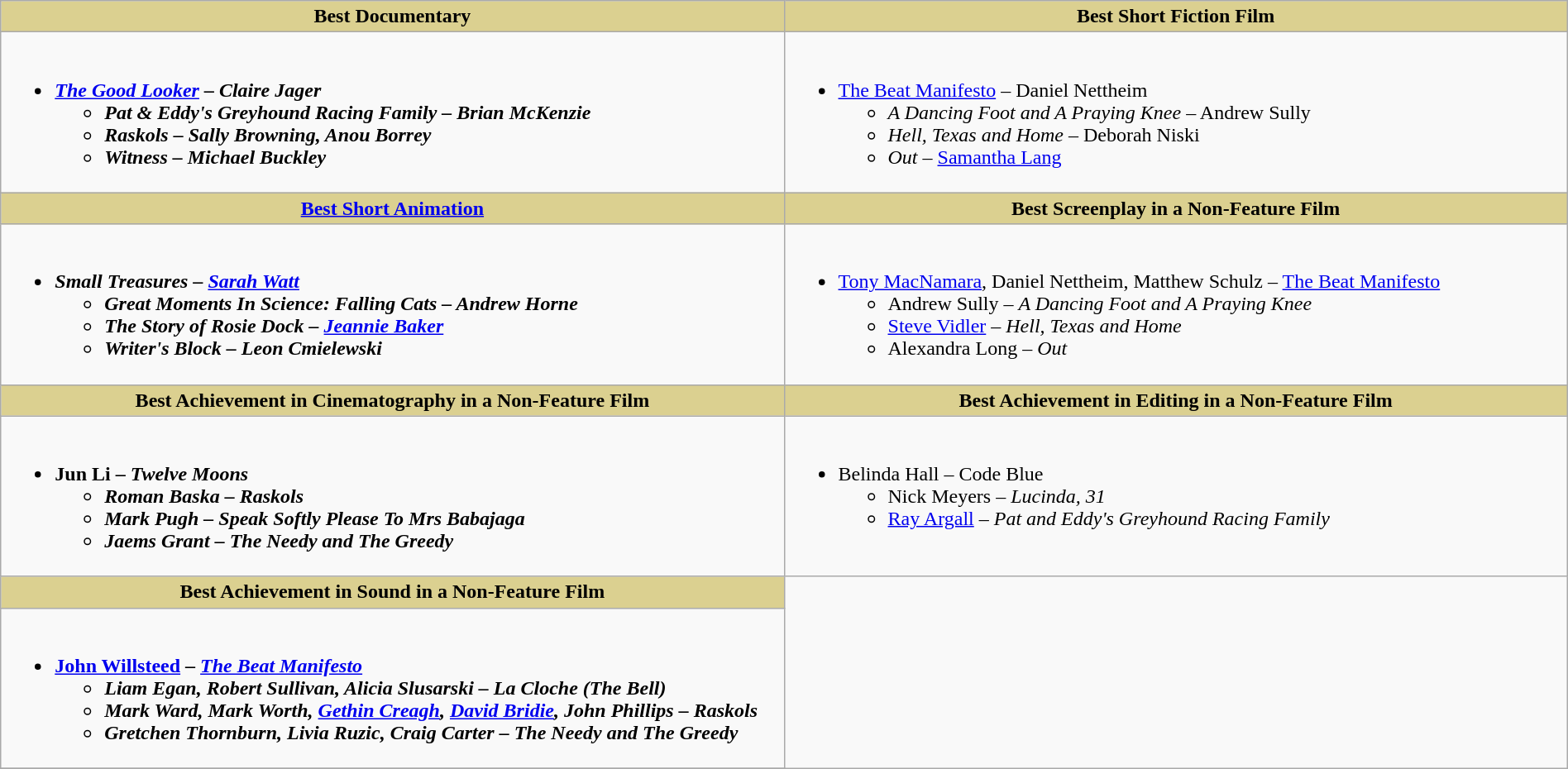<table class=wikitable style="width:100%">
<tr>
<th style="background:#DBD090;" ! width="50%">Best Documentary</th>
<th style="background:#DBD090;" ! width="50%">Best Short Fiction Film</th>
</tr>
<tr>
<td valign="top"><br><ul><li><strong><em><a href='#'>The Good Looker</a><em> – Claire Jager<strong><ul><li></em>Pat & Eddy's Greyhound Racing Family<em> – Brian McKenzie</li><li></em>Raskols<em> – Sally Browning, Anou Borrey</li><li></em>Witness<em> – Michael Buckley</li></ul></li></ul></td>
<td valign="top"><br><ul><li></em></strong><a href='#'>The Beat Manifesto</a></em> – Daniel Nettheim</strong><ul><li><em>A Dancing Foot and A Praying Knee</em> – Andrew Sully</li><li><em>Hell, Texas and Home</em> – Deborah Niski</li><li><em>Out</em> – <a href='#'>Samantha Lang</a></li></ul></li></ul></td>
</tr>
<tr>
<th style="background:#DBD090;" ! width="50%"><a href='#'>Best Short Animation</a></th>
<th style="background:#DBD090;" ! width="50%">Best Screenplay in a Non-Feature Film</th>
</tr>
<tr>
<td valign="top"><br><ul><li><strong><em>Small Treasures<em> – <a href='#'>Sarah Watt</a><strong><ul><li></em>Great Moments In Science: Falling Cats<em> – Andrew Horne</li><li></em>The Story of Rosie Dock<em> – <a href='#'>Jeannie Baker</a></li><li></em>Writer's Block<em> – Leon Cmielewski</li></ul></li></ul></td>
<td valign="top"><br><ul><li></strong><a href='#'>Tony MacNamara</a>, Daniel Nettheim, Matthew Schulz – </em><a href='#'>The Beat Manifesto</a></em></strong><ul><li>Andrew Sully – <em>A Dancing Foot and A Praying Knee</em></li><li><a href='#'>Steve Vidler</a> – <em>Hell, Texas and Home</em></li><li>Alexandra Long – <em>Out</em></li></ul></li></ul></td>
</tr>
<tr>
<th style="background:#DBD090;" ! width="50%">Best Achievement in Cinematography in a Non-Feature Film</th>
<th style="background:#DBD090;" ! width="50%">Best Achievement in Editing in a Non-Feature Film</th>
</tr>
<tr>
<td valign="top"><br><ul><li><strong>Jun Li – <em>Twelve Moons<strong><em><ul><li>Roman Baska – </em>Raskols<em></li><li>Mark Pugh – </em>Speak Softly Please To Mrs Babajaga<em></li><li>Jaems Grant – </em>The Needy and The Greedy<em></li></ul></li></ul></td>
<td valign="top"><br><ul><li></strong>Belinda Hall – </em>Code Blue</em></strong><ul><li>Nick Meyers – <em>Lucinda, 31</em></li><li><a href='#'>Ray Argall</a> – <em>Pat and Eddy's Greyhound Racing Family</em></li></ul></li></ul></td>
</tr>
<tr>
<th style="background:#DBD090;" ! width="50%">Best Achievement in Sound in a Non-Feature Film</th>
</tr>
<tr>
<td valign="top"><br><ul><li><strong><a href='#'>John Willsteed</a> – <em><a href='#'>The Beat Manifesto</a><strong><em><ul><li>Liam Egan, Robert Sullivan, Alicia Slusarski – </em>La Cloche<em> (</em>The Bell<em>)</li><li>Mark Ward, Mark Worth, <a href='#'>Gethin Creagh</a>, <a href='#'>David Bridie</a>, John Phillips – </em>Raskols<em></li><li>Gretchen Thornburn, Livia Ruzic, Craig Carter – </em>The Needy and The Greedy<em></li></ul></li></ul></td>
</tr>
<tr>
</tr>
</table>
